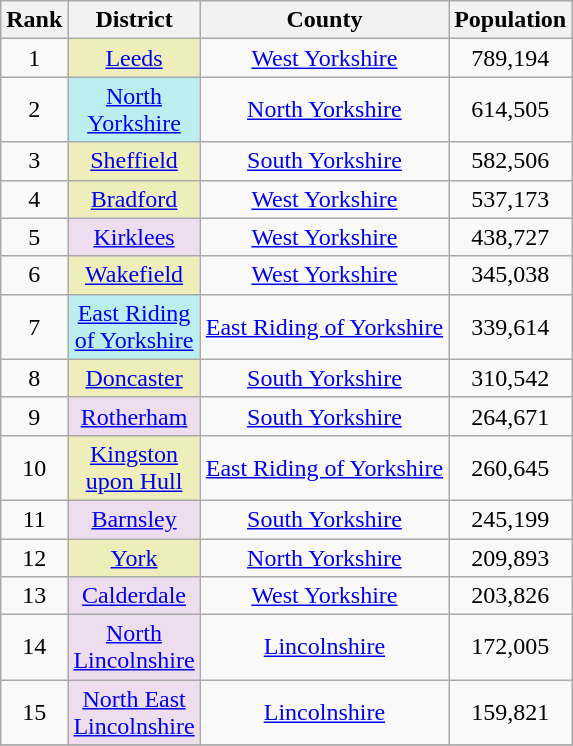<table class="wikitable sortable" style="text-align:center;">
<tr>
<th>Rank</th>
<th>District</th>
<th>County</th>
<th>Population</th>
</tr>
<tr>
<td>1</td>
<td style="background:#eeeebb; width:1em"><a href='#'>Leeds</a></td>
<td><a href='#'>West Yorkshire</a></td>
<td>789,194</td>
</tr>
<tr>
<td>2</td>
<td style="background:#bbeeee; width:1em"><a href='#'>North Yorkshire</a></td>
<td><a href='#'>North Yorkshire</a></td>
<td>614,505</td>
</tr>
<tr>
<td>3</td>
<td style="background:#eeeebb; width:1em"><a href='#'>Sheffield</a></td>
<td><a href='#'>South Yorkshire</a></td>
<td>582,506</td>
</tr>
<tr>
<td>4</td>
<td style="background:#eeeebb; width:1em"><a href='#'>Bradford</a></td>
<td><a href='#'>West Yorkshire</a></td>
<td>537,173</td>
</tr>
<tr>
<td>5</td>
<td style="background:#eeddee; width:1em"><a href='#'>Kirklees</a></td>
<td><a href='#'>West Yorkshire</a></td>
<td>438,727</td>
</tr>
<tr>
<td>6</td>
<td style="background:#eeeebb; width:1em"><a href='#'>Wakefield</a></td>
<td><a href='#'>West Yorkshire</a></td>
<td>345,038</td>
</tr>
<tr>
<td>7</td>
<td style="background:#bbeeee; width:1em"><a href='#'>East Riding of Yorkshire</a></td>
<td><a href='#'>East Riding of Yorkshire</a></td>
<td>339,614</td>
</tr>
<tr>
<td>8</td>
<td style="background:#eeeebb; width:1em"><a href='#'>Doncaster</a></td>
<td><a href='#'>South Yorkshire</a></td>
<td>310,542</td>
</tr>
<tr>
<td>9</td>
<td style="background:#eeddee; width:1em"><a href='#'>Rotherham</a></td>
<td><a href='#'>South Yorkshire</a></td>
<td>264,671</td>
</tr>
<tr>
<td>10</td>
<td style="background:#eeeebb; width:1em"><a href='#'>Kingston upon Hull</a></td>
<td><a href='#'>East Riding of Yorkshire</a></td>
<td>260,645</td>
</tr>
<tr>
<td>11</td>
<td style="background:#eeddee; width:1em"><a href='#'>Barnsley</a></td>
<td><a href='#'>South Yorkshire</a></td>
<td>245,199</td>
</tr>
<tr>
<td>12</td>
<td style="background:#eeeebb; width:1em"><a href='#'>York</a></td>
<td><a href='#'>North Yorkshire</a></td>
<td>209,893</td>
</tr>
<tr>
<td>13</td>
<td style="background:#eeddee; width:1em"><a href='#'>Calderdale</a></td>
<td><a href='#'>West Yorkshire</a></td>
<td>203,826</td>
</tr>
<tr>
<td>14</td>
<td style="background:#eeddee; width:1em"><a href='#'>North Lincolnshire</a></td>
<td><a href='#'>Lincolnshire</a></td>
<td>172,005</td>
</tr>
<tr>
<td>15</td>
<td style="background:#eeddee; width:1em"><a href='#'>North East Lincolnshire</a></td>
<td><a href='#'>Lincolnshire</a></td>
<td>159,821</td>
</tr>
<tr>
</tr>
</table>
